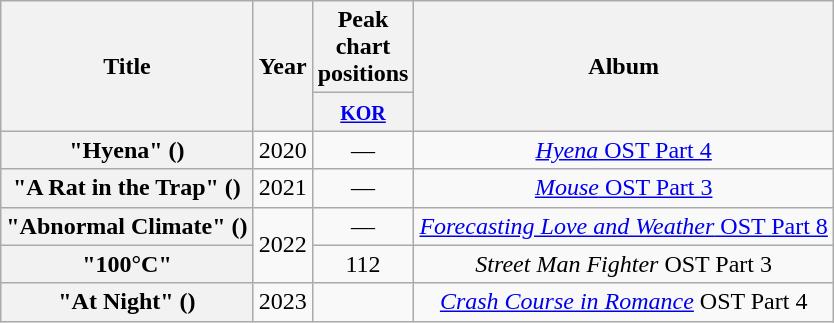<table class="wikitable plainrowheaders" style="text-align:center;">
<tr>
<th rowspan="2" scope="col">Title</th>
<th rowspan="2" scope="col">Year</th>
<th scope="col" style="width:3em;">Peak chart positions</th>
<th rowspan="2" scope="col">Album</th>
</tr>
<tr>
<th><small><a href='#'>KOR</a></small><br></th>
</tr>
<tr>
<th scope="row">"Hyena" ()</th>
<td>2020</td>
<td>—</td>
<td><a href='#'><em>Hyena</em> OST Part 4</a></td>
</tr>
<tr>
<th scope="row">"A Rat in the Trap" ()</th>
<td>2021</td>
<td>—</td>
<td><a href='#'><em>Mouse</em> OST Part 3</a></td>
</tr>
<tr>
<th scope="row">"Abnormal Climate" ()</th>
<td rowspan="2">2022</td>
<td>—</td>
<td><a href='#'><em>Forecasting Love and Weather</em> OST Part 8</a></td>
</tr>
<tr>
<th scope="row">"100°C"<br></th>
<td>112</td>
<td><em>Street Man Fighter</em> OST Part 3</td>
</tr>
<tr>
<th scope="row">"At Night" ()</th>
<td>2023</td>
<td></td>
<td><em><a href='#'>Crash Course in Romance</a></em> OST Part 4</td>
</tr>
</table>
